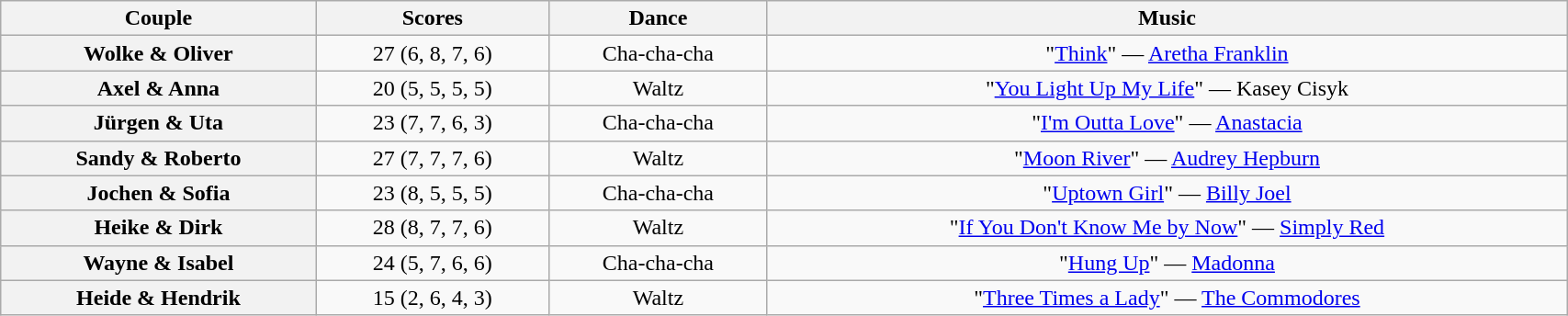<table class="wikitable sortable" style="text-align:center; width:90%">
<tr>
<th scope="col">Couple</th>
<th scope="col">Scores</th>
<th scope="col" class="unsortable">Dance</th>
<th scope="col" class="unsortable">Music</th>
</tr>
<tr>
<th scope="row">Wolke & Oliver</th>
<td>27 (6, 8, 7, 6)</td>
<td>Cha-cha-cha</td>
<td>"<a href='#'>Think</a>" — <a href='#'>Aretha Franklin</a></td>
</tr>
<tr>
<th scope="row">Axel & Anna</th>
<td>20 (5, 5, 5, 5)</td>
<td>Waltz</td>
<td>"<a href='#'>You Light Up My Life</a>" — Kasey Cisyk</td>
</tr>
<tr>
<th scope="row">Jürgen & Uta</th>
<td>23 (7, 7, 6, 3)</td>
<td>Cha-cha-cha</td>
<td>"<a href='#'>I'm Outta Love</a>" — <a href='#'>Anastacia</a></td>
</tr>
<tr>
<th scope="row">Sandy & Roberto</th>
<td>27 (7, 7, 7, 6)</td>
<td>Waltz</td>
<td>"<a href='#'>Moon River</a>" — <a href='#'>Audrey Hepburn</a></td>
</tr>
<tr>
<th scope="row">Jochen & Sofia</th>
<td>23 (8, 5, 5, 5)</td>
<td>Cha-cha-cha</td>
<td>"<a href='#'>Uptown Girl</a>" — <a href='#'>Billy Joel</a></td>
</tr>
<tr>
<th scope="row">Heike & Dirk</th>
<td>28 (8, 7, 7, 6)</td>
<td>Waltz</td>
<td>"<a href='#'>If You Don't Know Me by Now</a>" — <a href='#'>Simply Red</a></td>
</tr>
<tr>
<th scope="row">Wayne & Isabel</th>
<td>24 (5, 7, 6, 6)</td>
<td>Cha-cha-cha</td>
<td>"<a href='#'>Hung Up</a>" — <a href='#'>Madonna</a></td>
</tr>
<tr>
<th scope="row">Heide & Hendrik</th>
<td>15 (2, 6, 4, 3)</td>
<td>Waltz</td>
<td>"<a href='#'>Three Times a Lady</a>" — <a href='#'>The Commodores</a></td>
</tr>
</table>
